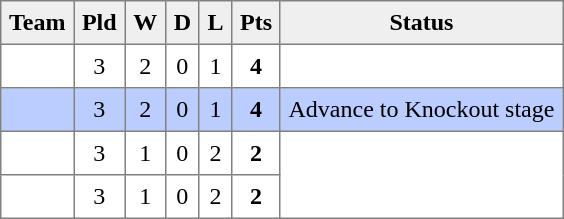<table style=border-collapse:collapse border=1 cellspacing=0 cellpadding=5>
<tr align=center bgcolor=#efefef>
<th>Team</th>
<th>Pld</th>
<th>W</th>
<th>D</th>
<th>L</th>
<th>Pts</th>
<th>Status</th>
</tr>
<tr align=center style="background:#FFFFFF;">
<td style="text-align:left;"> </td>
<td>3</td>
<td>2</td>
<td>0</td>
<td>1</td>
<td><strong>4</strong></td>
<td rowspan=1></td>
</tr>
<tr align=center style="background:#bbccff;">
<td style="text-align:left;"> </td>
<td>3</td>
<td>2</td>
<td>0</td>
<td>1</td>
<td><strong>4</strong></td>
<td rowspan=1>Advance to Knockout stage</td>
</tr>
<tr align=center style="background:#FFFFFF;">
<td style="text-align:left;"> </td>
<td>3</td>
<td>1</td>
<td>0</td>
<td>2</td>
<td><strong>2</strong></td>
<td rowspan=2></td>
</tr>
<tr align=center style="background:#FFFFFF;">
<td style="text-align:left;"> </td>
<td>3</td>
<td>1</td>
<td>0</td>
<td>2</td>
<td><strong>2</strong></td>
</tr>
</table>
